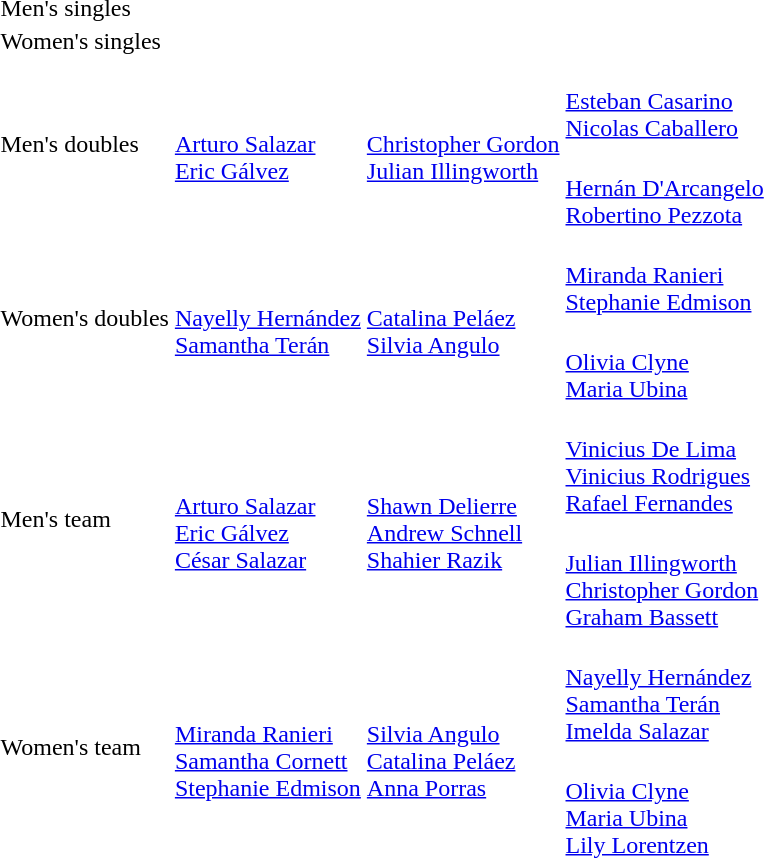<table>
<tr>
<td rowspan=2>Men's singles<br></td>
<td rowspan=2></td>
<td rowspan=2></td>
<td></td>
</tr>
<tr>
<td></td>
</tr>
<tr>
<td rowspan=2>Women's singles<br></td>
<td rowspan=2></td>
<td rowspan=2></td>
<td></td>
</tr>
<tr>
<td></td>
</tr>
<tr>
<td rowspan=2>Men's doubles<br></td>
<td rowspan=2><br><a href='#'>Arturo Salazar</a><br><a href='#'>Eric Gálvez</a></td>
<td rowspan=2><br><a href='#'>Christopher Gordon</a><br><a href='#'>Julian Illingworth</a></td>
<td><br><a href='#'>Esteban Casarino</a><br><a href='#'>Nicolas Caballero</a></td>
</tr>
<tr>
<td><br><a href='#'>Hernán D'Arcangelo</a><br><a href='#'>Robertino Pezzota</a></td>
</tr>
<tr>
<td rowspan=2>Women's doubles<br></td>
<td rowspan=2><br><a href='#'>Nayelly Hernández</a><br><a href='#'>Samantha Terán</a></td>
<td rowspan=2><br><a href='#'>Catalina Peláez</a><br><a href='#'>Silvia Angulo</a></td>
<td><br><a href='#'>Miranda Ranieri</a><br><a href='#'>Stephanie Edmison</a></td>
</tr>
<tr>
<td><br><a href='#'>Olivia Clyne</a><br><a href='#'>Maria Ubina</a></td>
</tr>
<tr>
<td rowspan=2>Men's team<br></td>
<td rowspan=2><br><a href='#'>Arturo Salazar</a><br><a href='#'>Eric Gálvez</a><br><a href='#'>César Salazar</a></td>
<td rowspan=2><br><a href='#'>Shawn Delierre</a><br><a href='#'>Andrew Schnell</a><br><a href='#'>Shahier Razik</a></td>
<td><br><a href='#'>Vinicius De Lima</a><br><a href='#'>Vinicius Rodrigues</a><br><a href='#'>Rafael Fernandes</a></td>
</tr>
<tr>
<td><br><a href='#'>Julian Illingworth</a><br><a href='#'>Christopher Gordon</a><br><a href='#'>Graham Bassett</a></td>
</tr>
<tr>
<td rowspan=2>Women's team<br></td>
<td rowspan=2><br><a href='#'>Miranda Ranieri</a><br><a href='#'>Samantha Cornett</a><br><a href='#'>Stephanie Edmison</a></td>
<td rowspan=2><br><a href='#'>Silvia Angulo</a><br><a href='#'>Catalina Peláez</a><br><a href='#'>Anna Porras</a></td>
<td><br><a href='#'>Nayelly Hernández</a><br><a href='#'>Samantha Terán</a><br><a href='#'>Imelda Salazar</a></td>
</tr>
<tr>
<td><br><a href='#'>Olivia Clyne</a><br><a href='#'>Maria Ubina</a><br><a href='#'>Lily Lorentzen</a></td>
</tr>
</table>
